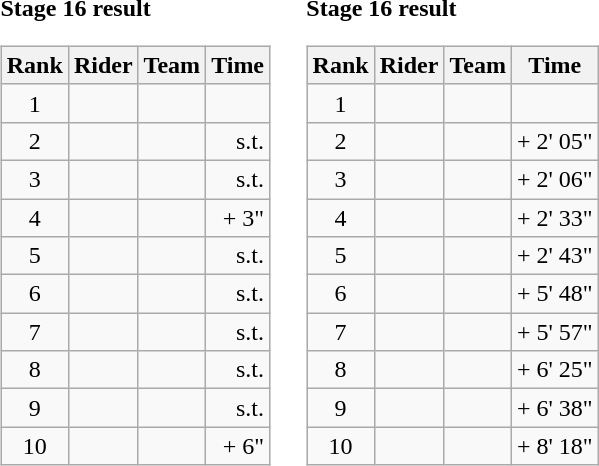<table>
<tr>
<td><strong>Stage 16 result</strong><br><table class="wikitable">
<tr>
<th scope="col">Rank</th>
<th scope="col">Rider</th>
<th scope="col">Team</th>
<th scope="col">Time</th>
</tr>
<tr>
<td style="text-align:center;">1</td>
<td></td>
<td></td>
<td style="text-align:right;"></td>
</tr>
<tr>
<td style="text-align:center;">2</td>
<td></td>
<td></td>
<td style="text-align:right;">s.t.</td>
</tr>
<tr>
<td style="text-align:center;">3</td>
<td></td>
<td></td>
<td style="text-align:right;">s.t.</td>
</tr>
<tr>
<td style="text-align:center;">4</td>
<td></td>
<td></td>
<td style="text-align:right;">+ 3"</td>
</tr>
<tr>
<td style="text-align:center;">5</td>
<td></td>
<td></td>
<td style="text-align:right;">s.t.</td>
</tr>
<tr>
<td style="text-align:center;">6</td>
<td></td>
<td></td>
<td style="text-align:right;">s.t.</td>
</tr>
<tr>
<td style="text-align:center;">7</td>
<td></td>
<td></td>
<td style="text-align:right;">s.t.</td>
</tr>
<tr>
<td style="text-align:center;">8</td>
<td></td>
<td></td>
<td style="text-align:right;">s.t.</td>
</tr>
<tr>
<td style="text-align:center;">9</td>
<td></td>
<td></td>
<td style="text-align:right;">s.t.</td>
</tr>
<tr>
<td style="text-align:center;">10</td>
<td></td>
<td></td>
<td style="text-align:right;">+ 6"</td>
</tr>
</table>
</td>
<td></td>
<td><strong>Stage 16 result</strong><br><table class="wikitable">
<tr>
<th scope="col">Rank</th>
<th scope="col">Rider</th>
<th scope="col">Team</th>
<th scope="col">Time</th>
</tr>
<tr>
<td style="text-align:center;">1</td>
<td></td>
<td></td>
<td style="text-align:right;"></td>
</tr>
<tr>
<td style="text-align:center;">2</td>
<td></td>
<td></td>
<td style="text-align:right;">+ 2' 05"</td>
</tr>
<tr>
<td style="text-align:center;">3</td>
<td></td>
<td></td>
<td style="text-align:right;">+ 2' 06"</td>
</tr>
<tr>
<td style="text-align:center;">4</td>
<td></td>
<td></td>
<td style="text-align:right;">+ 2' 33"</td>
</tr>
<tr>
<td style="text-align:center;">5</td>
<td></td>
<td></td>
<td style="text-align:right;">+ 2' 43"</td>
</tr>
<tr>
<td style="text-align:center;">6</td>
<td></td>
<td></td>
<td style="text-align:right;">+ 5' 48"</td>
</tr>
<tr>
<td style="text-align:center;">7</td>
<td></td>
<td></td>
<td style="text-align:right;">+ 5' 57"</td>
</tr>
<tr>
<td style="text-align:center;">8</td>
<td></td>
<td></td>
<td style="text-align:right;">+ 6' 25"</td>
</tr>
<tr>
<td style="text-align:center;">9</td>
<td></td>
<td></td>
<td style="text-align:right;">+ 6' 38"</td>
</tr>
<tr>
<td style="text-align:center;">10</td>
<td></td>
<td></td>
<td style="text-align:right;">+ 8' 18"</td>
</tr>
</table>
</td>
</tr>
</table>
